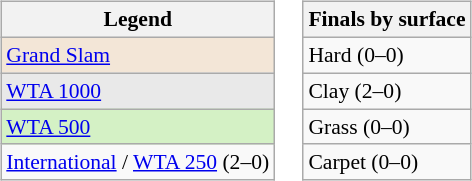<table>
<tr valign=top>
<td><br><table class="wikitable" style="font-size:90%">
<tr>
<th>Legend</th>
</tr>
<tr style="background:#f3e6d7;">
<td><a href='#'>Grand Slam</a></td>
</tr>
<tr style="background:#e9e9e9;">
<td><a href='#'>WTA 1000</a></td>
</tr>
<tr style="background:#d4f1c5;">
<td><a href='#'>WTA 500</a></td>
</tr>
<tr>
<td><a href='#'>International</a> / <a href='#'>WTA 250</a> (2–0)</td>
</tr>
</table>
</td>
<td><br><table class="wikitable" style="font-size:90%">
<tr>
<th>Finals by surface</th>
</tr>
<tr>
<td>Hard (0–0)</td>
</tr>
<tr>
<td>Clay (2–0)</td>
</tr>
<tr>
<td>Grass (0–0)</td>
</tr>
<tr>
<td>Carpet (0–0)</td>
</tr>
</table>
</td>
</tr>
</table>
